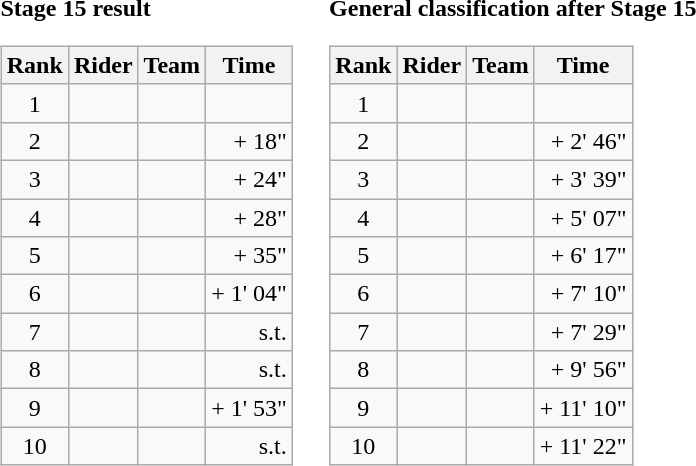<table>
<tr>
<td><strong>Stage 15 result</strong><br><table class="wikitable">
<tr>
<th scope="col">Rank</th>
<th scope="col">Rider</th>
<th scope="col">Team</th>
<th scope="col">Time</th>
</tr>
<tr>
<td style="text-align:center;">1</td>
<td></td>
<td></td>
<td style="text-align:right;"></td>
</tr>
<tr>
<td style="text-align:center;">2</td>
<td></td>
<td></td>
<td style="text-align:right;">+ 18"</td>
</tr>
<tr>
<td style="text-align:center;">3</td>
<td></td>
<td></td>
<td style="text-align:right;">+ 24"</td>
</tr>
<tr>
<td style="text-align:center;">4</td>
<td></td>
<td></td>
<td style="text-align:right;">+ 28"</td>
</tr>
<tr>
<td style="text-align:center;">5</td>
<td></td>
<td></td>
<td style="text-align:right;">+ 35"</td>
</tr>
<tr>
<td style="text-align:center;">6</td>
<td></td>
<td></td>
<td style="text-align:right;">+ 1' 04"</td>
</tr>
<tr>
<td style="text-align:center;">7</td>
<td></td>
<td></td>
<td style="text-align:right;">s.t.</td>
</tr>
<tr>
<td style="text-align:center;">8</td>
<td></td>
<td></td>
<td style="text-align:right;">s.t.</td>
</tr>
<tr>
<td style="text-align:center;">9</td>
<td></td>
<td></td>
<td style="text-align:right;">+ 1' 53"</td>
</tr>
<tr>
<td style="text-align:center;">10</td>
<td></td>
<td></td>
<td style="text-align:right;">s.t.</td>
</tr>
</table>
</td>
<td></td>
<td><strong>General classification after Stage 15</strong><br><table class="wikitable">
<tr>
<th scope="col">Rank</th>
<th scope="col">Rider</th>
<th scope="col">Team</th>
<th scope="col">Time</th>
</tr>
<tr>
<td style="text-align:center;">1</td>
<td></td>
<td></td>
<td style="text-align:right;"></td>
</tr>
<tr>
<td style="text-align:center;">2</td>
<td></td>
<td></td>
<td style="text-align:right;">+ 2' 46"</td>
</tr>
<tr>
<td style="text-align:center;">3</td>
<td></td>
<td></td>
<td style="text-align:right;">+ 3' 39"</td>
</tr>
<tr>
<td style="text-align:center;">4</td>
<td></td>
<td></td>
<td style="text-align:right;">+ 5' 07"</td>
</tr>
<tr>
<td style="text-align:center;">5</td>
<td></td>
<td></td>
<td style="text-align:right;">+ 6' 17"</td>
</tr>
<tr>
<td style="text-align:center;">6</td>
<td></td>
<td></td>
<td style="text-align:right;">+ 7' 10"</td>
</tr>
<tr>
<td style="text-align:center;">7</td>
<td></td>
<td></td>
<td style="text-align:right;">+ 7' 29"</td>
</tr>
<tr>
<td style="text-align:center;">8</td>
<td></td>
<td></td>
<td style="text-align:right;">+ 9' 56"</td>
</tr>
<tr>
<td style="text-align:center;">9</td>
<td></td>
<td></td>
<td style="text-align:right;">+ 11' 10"</td>
</tr>
<tr>
<td style="text-align:center;">10</td>
<td></td>
<td></td>
<td style="text-align:right;">+ 11' 22"</td>
</tr>
</table>
</td>
</tr>
</table>
